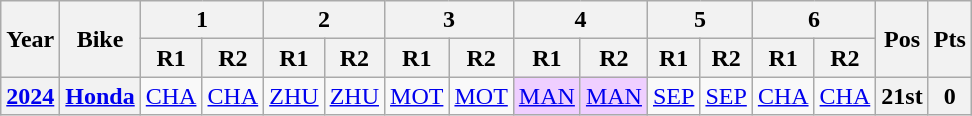<table class="wikitable" style="text-align:center">
<tr>
<th valign="middle" rowspan=2>Year</th>
<th valign="middle" rowspan=2>Bike</th>
<th colspan=2>1</th>
<th colspan=2>2</th>
<th colspan=2>3</th>
<th colspan=2>4</th>
<th colspan=2>5</th>
<th colspan=2>6</th>
<th rowspan=2>Pos</th>
<th rowspan=2>Pts</th>
</tr>
<tr>
<th>R1</th>
<th>R2</th>
<th>R1</th>
<th>R2</th>
<th>R1</th>
<th>R2</th>
<th>R1</th>
<th>R2</th>
<th>R1</th>
<th>R2</th>
<th>R1</th>
<th>R2</th>
</tr>
<tr>
<th><a href='#'>2024</a></th>
<th><a href='#'>Honda</a></th>
<td style="background:#;"><a href='#'>CHA</a><br></td>
<td style="background:#;"><a href='#'>CHA</a><br></td>
<td style="background:#;"><a href='#'>ZHU</a><br></td>
<td style="background:#;"><a href='#'>ZHU</a><br></td>
<td style="background:#;"><a href='#'>MOT</a><br></td>
<td style="background:#;"><a href='#'>MOT</a><br></td>
<td style="background:#efcfff;"><a href='#'>MAN</a><br></td>
<td style="background:#efcfff;"><a href='#'>MAN</a><br></td>
<td style="background:#;"><a href='#'>SEP</a><br></td>
<td style="background:#;"><a href='#'>SEP</a><br></td>
<td style="background:#;"><a href='#'>CHA</a><br></td>
<td style="background:#;"><a href='#'>CHA</a><br></td>
<th style="background:#;">21st</th>
<th style="background:#;">0</th>
</tr>
</table>
